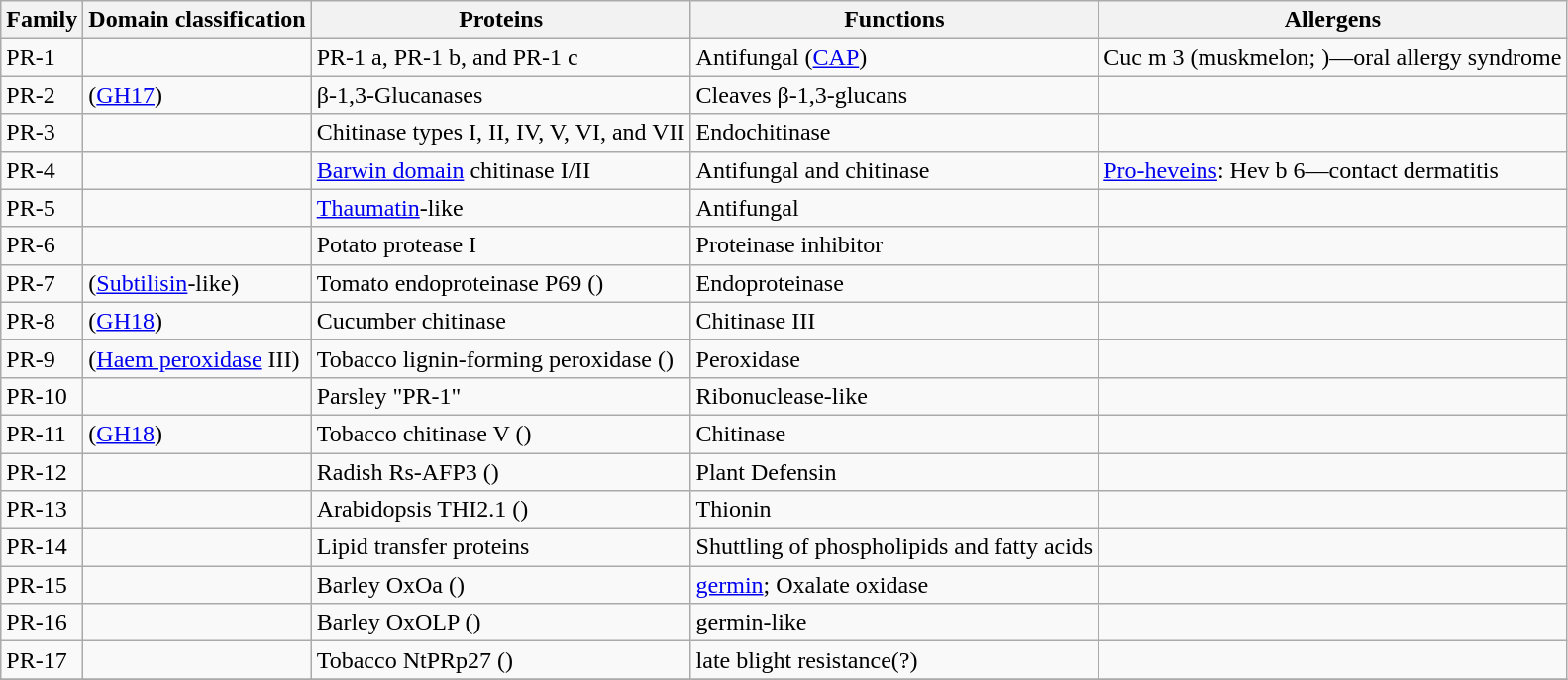<table class="wikitable">
<tr>
<th>Family</th>
<th>Domain classification</th>
<th>Proteins</th>
<th>Functions</th>
<th>Allergens</th>
</tr>
<tr>
<td>PR-1</td>
<td><br></td>
<td>PR-1 a, PR-1 b, and PR-1 c</td>
<td>Antifungal (<a href='#'>CAP</a>)</td>
<td>Cuc m 3 (muskmelon; )—oral allergy syndrome</td>
</tr>
<tr>
<td>PR-2</td>
<td>(<a href='#'>GH17</a>)</td>
<td>β-1,3-Glucanases</td>
<td>Cleaves β-1,3-glucans</td>
<td></td>
</tr>
<tr>
<td>PR-3</td>
<td></td>
<td>Chitinase types I, II, IV, V, VI, and VII</td>
<td>Endochitinase</td>
<td></td>
</tr>
<tr>
<td>PR-4</td>
<td></td>
<td><a href='#'>Barwin domain</a> chitinase I/II</td>
<td>Antifungal and chitinase</td>
<td><a href='#'>Pro-heveins</a>: Hev b 6—contact dermatitis</td>
</tr>
<tr>
<td>PR-5</td>
<td></td>
<td><a href='#'>Thaumatin</a>-like</td>
<td>Antifungal</td>
<td></td>
</tr>
<tr>
<td>PR-6</td>
<td></td>
<td>Potato protease I</td>
<td>Proteinase inhibitor</td>
<td></td>
</tr>
<tr>
<td>PR-7</td>
<td>(<a href='#'>Subtilisin</a>-like)</td>
<td>Tomato endoproteinase P69 ()</td>
<td>Endoproteinase</td>
<td></td>
</tr>
<tr>
<td>PR-8</td>
<td>(<a href='#'>GH18</a>)</td>
<td>Cucumber chitinase</td>
<td>Chitinase III</td>
<td></td>
</tr>
<tr>
<td>PR-9</td>
<td>(<a href='#'>Haem peroxidase</a> III)</td>
<td>Tobacco lignin-forming peroxidase ()</td>
<td>Peroxidase</td>
<td></td>
</tr>
<tr>
<td>PR-10</td>
<td><br></td>
<td>Parsley "PR-1"</td>
<td>Ribonuclease-like</td>
<td></td>
</tr>
<tr>
<td>PR-11</td>
<td>(<a href='#'>GH18</a>)</td>
<td>Tobacco chitinase V ()</td>
<td>Chitinase</td>
<td></td>
</tr>
<tr>
<td>PR-12</td>
<td></td>
<td>Radish Rs-AFP3 ()</td>
<td>Plant Defensin</td>
<td></td>
</tr>
<tr>
<td>PR-13</td>
<td></td>
<td>Arabidopsis THI2.1 ()</td>
<td>Thionin</td>
<td></td>
</tr>
<tr>
<td>PR-14</td>
<td></td>
<td>Lipid transfer proteins</td>
<td>Shuttling of phospholipids and fatty acids</td>
<td></td>
</tr>
<tr>
<td>PR-15</td>
<td></td>
<td>Barley OxOa ()</td>
<td><a href='#'>germin</a>; Oxalate oxidase</td>
<td></td>
</tr>
<tr>
<td>PR-16</td>
<td></td>
<td>Barley OxOLP ()</td>
<td>germin-like</td>
<td></td>
</tr>
<tr>
<td>PR-17</td>
<td></td>
<td>Tobacco NtPRp27 ()</td>
<td>late blight resistance(?)</td>
<td></td>
</tr>
<tr>
</tr>
</table>
